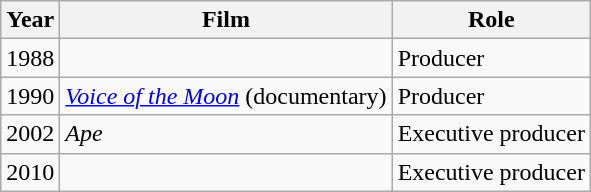<table class="wikitable sortable">
<tr>
<th>Year</th>
<th>Film</th>
<th>Role</th>
</tr>
<tr>
<td>1988</td>
<td><em></em></td>
<td>Producer</td>
</tr>
<tr>
<td>1990</td>
<td><em><a href='#'>Voice of the Moon</a></em> (documentary)</td>
<td>Producer</td>
</tr>
<tr>
<td>2002</td>
<td><em>Ape</em></td>
<td>Executive producer</td>
</tr>
<tr>
<td>2010</td>
<td><em></em></td>
<td>Executive producer</td>
</tr>
</table>
